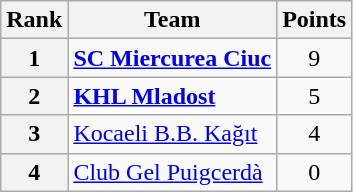<table class="wikitable" style="text-align: center;">
<tr>
<th>Rank</th>
<th>Team</th>
<th>Points</th>
</tr>
<tr>
<th>1</th>
<td style="text-align: left;"> <strong><a href='#'>SC Miercurea Ciuc</a></strong></td>
<td>9</td>
</tr>
<tr>
<th>2</th>
<td style="text-align: left;"> <strong><a href='#'>KHL Mladost</a></strong></td>
<td>5</td>
</tr>
<tr>
<th>3</th>
<td style="text-align: left;"> <a href='#'>Kocaeli B.B. Kağıt</a></td>
<td>4</td>
</tr>
<tr>
<th>4</th>
<td style="text-align: left;"> <a href='#'>Club Gel Puigcerdà</a></td>
<td>0</td>
</tr>
</table>
